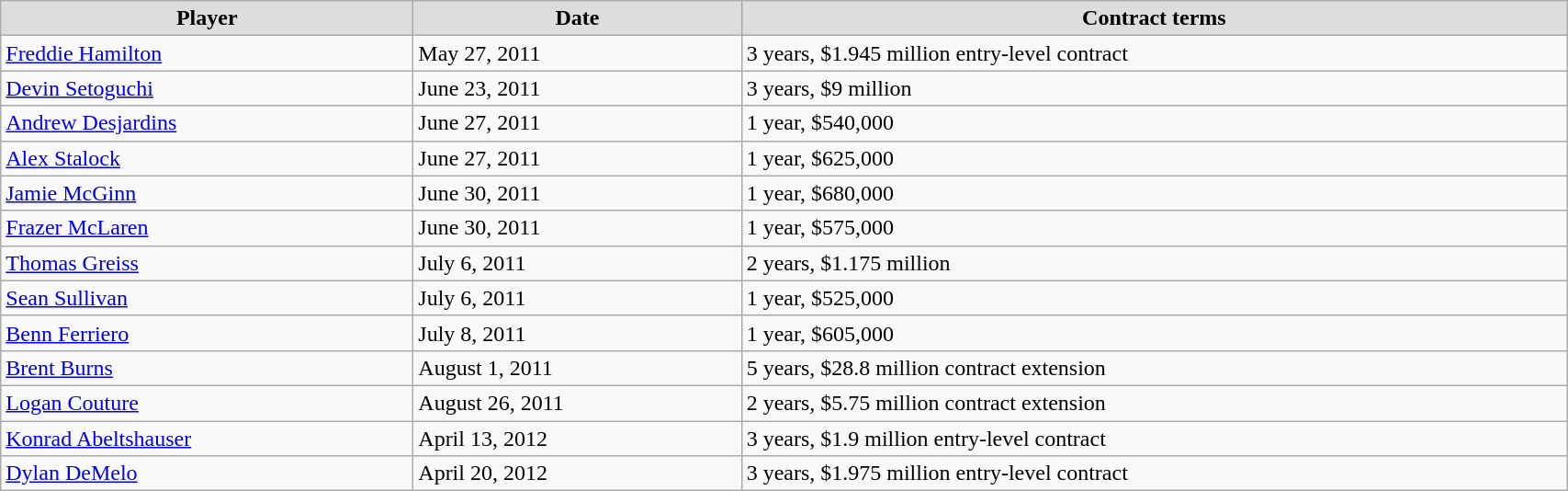<table class="wikitable" width=90%>
<tr align="center"  bgcolor="#dddddd">
<td><strong>Player</strong></td>
<td><strong>Date</strong></td>
<td><strong>Contract terms</strong></td>
</tr>
<tr>
<td><a href='#'>Freddie Hamilton</a></td>
<td>May 27, 2011</td>
<td>3 years, $1.945 million entry-level contract</td>
</tr>
<tr>
<td><a href='#'>Devin Setoguchi</a></td>
<td>June 23, 2011</td>
<td>3 years, $9 million</td>
</tr>
<tr>
<td><a href='#'>Andrew Desjardins</a></td>
<td>June 27, 2011</td>
<td>1 year, $540,000</td>
</tr>
<tr>
<td><a href='#'>Alex Stalock</a></td>
<td>June 27, 2011</td>
<td>1 year, $625,000</td>
</tr>
<tr>
<td><a href='#'>Jamie McGinn</a></td>
<td>June 30, 2011</td>
<td>1 year, $680,000</td>
</tr>
<tr>
<td><a href='#'>Frazer McLaren</a></td>
<td>June 30, 2011</td>
<td>1 year, $575,000</td>
</tr>
<tr>
<td><a href='#'>Thomas Greiss</a></td>
<td>July 6, 2011</td>
<td>2 years, $1.175 million</td>
</tr>
<tr>
<td><a href='#'>Sean Sullivan</a></td>
<td>July 6, 2011</td>
<td>1 year, $525,000</td>
</tr>
<tr>
<td><a href='#'>Benn Ferriero</a></td>
<td>July 8, 2011</td>
<td>1 year, $605,000</td>
</tr>
<tr>
<td><a href='#'>Brent Burns</a></td>
<td>August 1, 2011</td>
<td>5 years, $28.8 million contract extension</td>
</tr>
<tr>
<td><a href='#'>Logan Couture</a></td>
<td>August 26, 2011</td>
<td>2 years, $5.75 million contract extension</td>
</tr>
<tr>
<td><a href='#'>Konrad Abeltshauser</a></td>
<td>April 13, 2012</td>
<td>3 years, $1.9 million entry-level contract</td>
</tr>
<tr>
<td><a href='#'>Dylan DeMelo</a></td>
<td>April 20, 2012</td>
<td>3 years, $1.975 million entry-level contract</td>
</tr>
</table>
